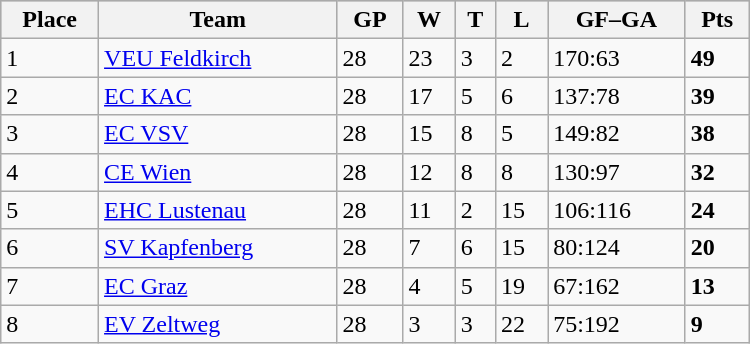<table class="wikitable" width="500px">
<tr style="background-color:#c0c0c0;">
<th>Place</th>
<th>Team</th>
<th>GP</th>
<th>W</th>
<th>T</th>
<th>L</th>
<th>GF–GA</th>
<th>Pts</th>
</tr>
<tr>
<td>1</td>
<td><a href='#'>VEU Feldkirch</a></td>
<td>28</td>
<td>23</td>
<td>3</td>
<td>2</td>
<td>170:63</td>
<td><strong>49</strong></td>
</tr>
<tr>
<td>2</td>
<td><a href='#'>EC KAC</a></td>
<td>28</td>
<td>17</td>
<td>5</td>
<td>6</td>
<td>137:78</td>
<td><strong>39</strong></td>
</tr>
<tr>
<td>3</td>
<td><a href='#'>EC VSV</a></td>
<td>28</td>
<td>15</td>
<td>8</td>
<td>5</td>
<td>149:82</td>
<td><strong>38</strong></td>
</tr>
<tr>
<td>4</td>
<td><a href='#'>CE Wien</a></td>
<td>28</td>
<td>12</td>
<td>8</td>
<td>8</td>
<td>130:97</td>
<td><strong>32</strong></td>
</tr>
<tr>
<td>5</td>
<td><a href='#'>EHC Lustenau</a></td>
<td>28</td>
<td>11</td>
<td>2</td>
<td>15</td>
<td>106:116</td>
<td><strong>24</strong></td>
</tr>
<tr>
<td>6</td>
<td><a href='#'>SV Kapfenberg</a></td>
<td>28</td>
<td>7</td>
<td>6</td>
<td>15</td>
<td>80:124</td>
<td><strong>20</strong></td>
</tr>
<tr>
<td>7</td>
<td><a href='#'>EC Graz</a></td>
<td>28</td>
<td>4</td>
<td>5</td>
<td>19</td>
<td>67:162</td>
<td><strong>13</strong></td>
</tr>
<tr>
<td>8</td>
<td><a href='#'>EV Zeltweg</a></td>
<td>28</td>
<td>3</td>
<td>3</td>
<td>22</td>
<td>75:192</td>
<td><strong>9</strong></td>
</tr>
</table>
